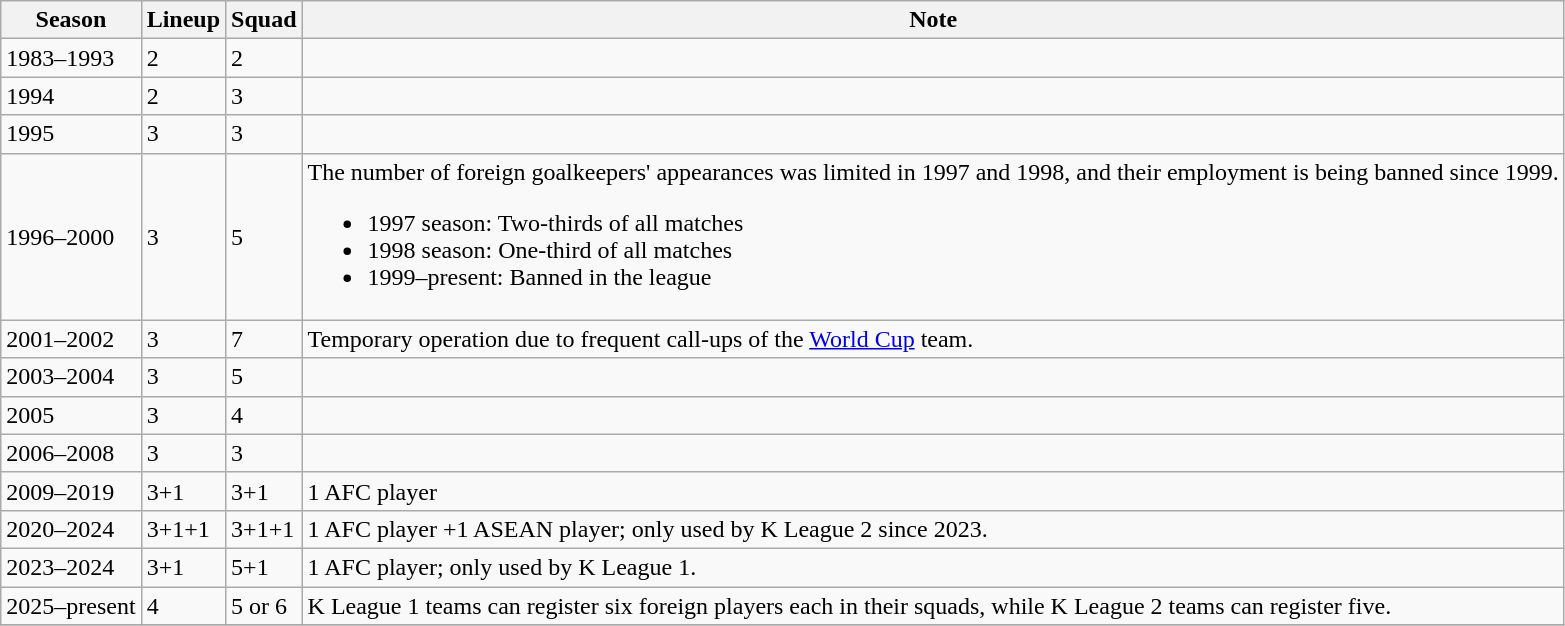<table class="wikitable">
<tr>
<th>Season</th>
<th>Lineup</th>
<th>Squad</th>
<th>Note</th>
</tr>
<tr>
<td align="left">1983–1993</td>
<td>2</td>
<td>2</td>
<td></td>
</tr>
<tr>
<td align="left">1994</td>
<td>2</td>
<td>3</td>
<td></td>
</tr>
<tr>
<td align="left">1995</td>
<td>3</td>
<td>3</td>
<td></td>
</tr>
<tr>
<td align="left">1996–2000</td>
<td>3</td>
<td>5</td>
<td>The number of foreign goalkeepers' appearances was limited in 1997 and 1998, and their employment is being banned since 1999.<br><ul><li>1997 season: Two-thirds of all matches</li><li>1998 season: One-third of all matches</li><li>1999–present: Banned in the league</li></ul></td>
</tr>
<tr>
<td align="left">2001–2002</td>
<td>3</td>
<td>7</td>
<td>Temporary operation due to frequent call-ups of the <a href='#'>World Cup</a> team.</td>
</tr>
<tr>
<td align="left">2003–2004</td>
<td>3</td>
<td>5</td>
<td></td>
</tr>
<tr>
<td align="left">2005</td>
<td>3</td>
<td>4</td>
<td></td>
</tr>
<tr>
<td align="left">2006–2008</td>
<td>3</td>
<td>3</td>
<td></td>
</tr>
<tr>
<td align="left">2009–2019</td>
<td>3+1</td>
<td>3+1</td>
<td>1 AFC player</td>
</tr>
<tr>
<td align="left">2020–2024</td>
<td>3+1+1</td>
<td>3+1+1</td>
<td>1 AFC player +1 ASEAN player; only used by K League 2 since 2023.</td>
</tr>
<tr>
<td align="left">2023–2024</td>
<td>3+1</td>
<td>5+1</td>
<td>1 AFC player; only used by K League 1.</td>
</tr>
<tr>
<td align="left">2025–present</td>
<td>4</td>
<td>5 or 6</td>
<td>K League 1 teams can register six foreign players each in their squads, while K League 2 teams can register five.</td>
</tr>
<tr>
</tr>
</table>
